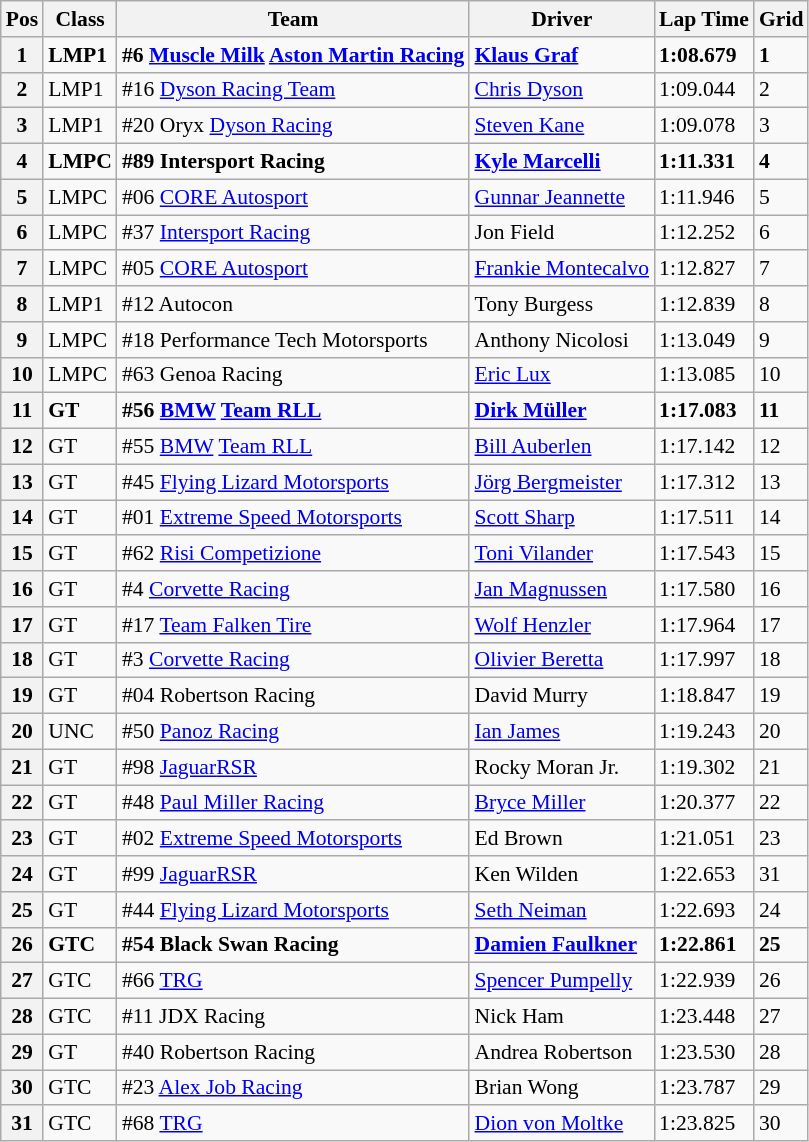<table class="wikitable" style="font-size: 90%;">
<tr>
<th>Pos</th>
<th>Class</th>
<th>Team</th>
<th>Driver</th>
<th>Lap Time</th>
<th>Grid</th>
</tr>
<tr style="font-weight:bold">
<th>1</th>
<td>LMP1</td>
<td>#6 <a href='#'>Muscle Milk</a> <a href='#'>Aston Martin Racing</a></td>
<td><a href='#'>Klaus Graf</a></td>
<td>1:08.679</td>
<td>1</td>
</tr>
<tr>
<th>2</th>
<td>LMP1</td>
<td>#16 <a href='#'>Dyson Racing Team</a></td>
<td><a href='#'>Chris Dyson</a></td>
<td>1:09.044</td>
<td>2</td>
</tr>
<tr>
<th>3</th>
<td>LMP1</td>
<td>#20 Oryx <a href='#'>Dyson Racing</a></td>
<td><a href='#'>Steven Kane</a></td>
<td>1:09.078</td>
<td>3</td>
</tr>
<tr style="font-weight:bold">
<th>4</th>
<td>LMPC</td>
<td>#89 Intersport Racing</td>
<td><a href='#'>Kyle Marcelli</a></td>
<td>1:11.331</td>
<td>4</td>
</tr>
<tr>
<th>5</th>
<td>LMPC</td>
<td>#06 <a href='#'>CORE Autosport</a></td>
<td><a href='#'>Gunnar Jeannette</a></td>
<td>1:11.946</td>
<td>5</td>
</tr>
<tr>
<th>6</th>
<td>LMPC</td>
<td>#37 <a href='#'>Intersport Racing</a></td>
<td>Jon Field</td>
<td>1:12.252</td>
<td>6</td>
</tr>
<tr>
<th>7</th>
<td>LMPC</td>
<td>#05 <a href='#'>CORE Autosport</a></td>
<td><a href='#'>Frankie Montecalvo</a></td>
<td>1:12.827</td>
<td>7</td>
</tr>
<tr>
<th>8</th>
<td>LMP1</td>
<td>#12 Autocon</td>
<td>Tony Burgess</td>
<td>1:12.839</td>
<td>8</td>
</tr>
<tr>
<th>9</th>
<td>LMPC</td>
<td>#18 Performance Tech Motorsports</td>
<td>Anthony Nicolosi</td>
<td>1:13.049</td>
<td>9</td>
</tr>
<tr>
<th>10</th>
<td>LMPC</td>
<td>#63 Genoa Racing</td>
<td><a href='#'>Eric Lux</a></td>
<td>1:13.085</td>
<td>10</td>
</tr>
<tr style="font-weight:bold">
<th>11</th>
<td>GT</td>
<td>#56 <a href='#'>BMW</a> <a href='#'>Team RLL</a></td>
<td><a href='#'>Dirk Müller</a></td>
<td>1:17.083</td>
<td>11</td>
</tr>
<tr>
<th>12</th>
<td>GT</td>
<td>#55 <a href='#'>BMW</a> <a href='#'>Team RLL</a></td>
<td><a href='#'>Bill Auberlen</a></td>
<td>1:17.142</td>
<td>12</td>
</tr>
<tr>
<th>13</th>
<td>GT</td>
<td>#45 <a href='#'>Flying Lizard Motorsports</a></td>
<td><a href='#'>Jörg Bergmeister</a></td>
<td>1:17.312</td>
<td>13</td>
</tr>
<tr>
<th>14</th>
<td>GT</td>
<td>#01 <a href='#'>Extreme Speed Motorsports</a></td>
<td><a href='#'>Scott Sharp</a></td>
<td>1:17.511</td>
<td>14</td>
</tr>
<tr>
<th>15</th>
<td>GT</td>
<td>#62 <a href='#'>Risi Competizione</a></td>
<td><a href='#'>Toni Vilander</a></td>
<td>1:17.543</td>
<td>15</td>
</tr>
<tr>
<th>16</th>
<td>GT</td>
<td>#4 <a href='#'>Corvette Racing</a></td>
<td><a href='#'>Jan Magnussen</a></td>
<td>1:17.580</td>
<td>16</td>
</tr>
<tr>
<th>17</th>
<td>GT</td>
<td>#17 <a href='#'>Team Falken Tire</a></td>
<td><a href='#'>Wolf Henzler</a></td>
<td>1:17.964</td>
<td>17</td>
</tr>
<tr>
<th>18</th>
<td>GT</td>
<td>#3 <a href='#'>Corvette Racing</a></td>
<td><a href='#'>Olivier Beretta</a></td>
<td>1:17.997</td>
<td>18</td>
</tr>
<tr>
<th>19</th>
<td>GT</td>
<td>#04 Robertson Racing</td>
<td>David Murry</td>
<td>1:18.847</td>
<td>19</td>
</tr>
<tr>
<th>20</th>
<td>UNC</td>
<td>#50 <a href='#'>Panoz Racing</a></td>
<td><a href='#'>Ian James</a></td>
<td>1:19.243</td>
<td>20</td>
</tr>
<tr>
<th>21</th>
<td>GT</td>
<td>#98 <a href='#'>Jaguar</a><a href='#'>RSR</a></td>
<td>Rocky Moran Jr.</td>
<td>1:19.302</td>
<td>21</td>
</tr>
<tr>
<th>22</th>
<td>GT</td>
<td>#48 <a href='#'>Paul Miller Racing</a></td>
<td><a href='#'>Bryce Miller</a></td>
<td>1:20.377</td>
<td>22</td>
</tr>
<tr>
<th>23</th>
<td>GT</td>
<td>#02 <a href='#'>Extreme Speed Motorsports</a></td>
<td>Ed Brown</td>
<td>1:21.051</td>
<td>23</td>
</tr>
<tr>
<th>24</th>
<td>GT</td>
<td>#99 <a href='#'>Jaguar</a><a href='#'>RSR</a></td>
<td>Ken Wilden</td>
<td>1:22.653</td>
<td>31</td>
</tr>
<tr>
<th>25</th>
<td>GT</td>
<td>#44 <a href='#'>Flying Lizard Motorsports</a></td>
<td><a href='#'>Seth Neiman</a></td>
<td>1:22.693</td>
<td>24</td>
</tr>
<tr style="font-weight:bold">
<th>26</th>
<td>GTC</td>
<td>#54 Black Swan Racing</td>
<td><a href='#'>Damien Faulkner</a></td>
<td>1:22.861</td>
<td>25</td>
</tr>
<tr>
<th>27</th>
<td>GTC</td>
<td>#66 <a href='#'>TRG</a></td>
<td><a href='#'>Spencer Pumpelly</a></td>
<td>1:22.939</td>
<td>26</td>
</tr>
<tr>
<th>28</th>
<td>GTC</td>
<td>#11 JDX Racing</td>
<td>Nick Ham</td>
<td>1:23.448</td>
<td>27</td>
</tr>
<tr>
<th>29</th>
<td>GT</td>
<td>#40 Robertson Racing</td>
<td>Andrea Robertson</td>
<td>1:23.530</td>
<td>28</td>
</tr>
<tr>
<th>30</th>
<td>GTC</td>
<td>#23 <a href='#'>Alex Job Racing</a></td>
<td>Brian Wong</td>
<td>1:23.787</td>
<td>29</td>
</tr>
<tr>
<th>31</th>
<td>GTC</td>
<td>#68 <a href='#'>TRG</a></td>
<td><a href='#'>Dion von Moltke</a></td>
<td>1:23.825</td>
<td>30</td>
</tr>
</table>
